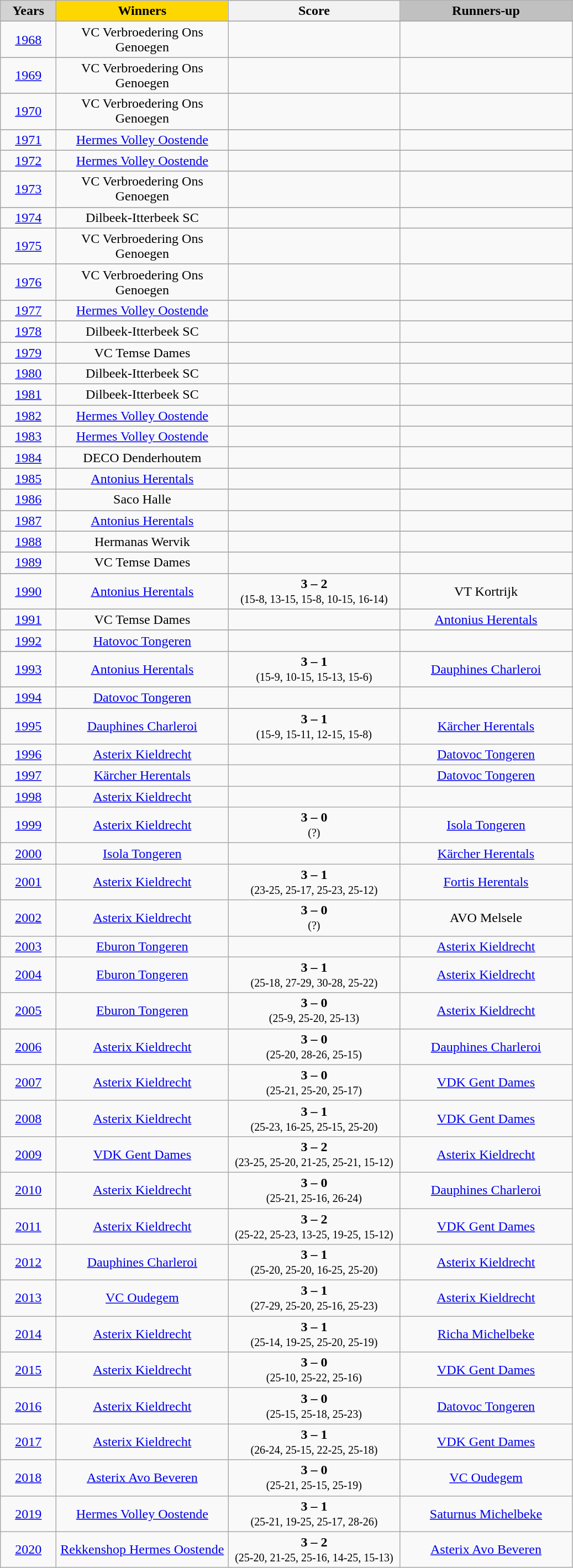<table class="wikitable">
<tr>
<th width=60; style="background:#d3d3d3">Years</th>
<th width=200; style="background:gold">Winners</th>
<th width=200>Score</th>
<th width=200; style="background:silver">Runners-up</th>
</tr>
<tr>
</tr>
<tr align=center>
<td><a href='#'>1968</a></td>
<td>VC Verbroedering Ons Genoegen</td>
<td></td>
<td></td>
</tr>
<tr>
</tr>
<tr align=center>
<td><a href='#'>1969</a></td>
<td>VC Verbroedering Ons Genoegen</td>
<td></td>
<td></td>
</tr>
<tr>
</tr>
<tr align=center>
<td><a href='#'>1970</a></td>
<td>VC Verbroedering Ons Genoegen</td>
<td></td>
<td></td>
</tr>
<tr>
</tr>
<tr align=center>
<td><a href='#'>1971</a></td>
<td><a href='#'>Hermes Volley Oostende</a></td>
<td></td>
<td></td>
</tr>
<tr>
</tr>
<tr align=center>
<td><a href='#'>1972</a></td>
<td><a href='#'>Hermes Volley Oostende</a></td>
<td></td>
<td></td>
</tr>
<tr>
</tr>
<tr align=center>
<td><a href='#'>1973</a></td>
<td>VC Verbroedering Ons Genoegen</td>
<td></td>
<td></td>
</tr>
<tr>
</tr>
<tr align=center>
<td><a href='#'>1974</a></td>
<td>Dilbeek-Itterbeek SC</td>
<td></td>
<td></td>
</tr>
<tr>
</tr>
<tr align=center>
<td><a href='#'>1975</a></td>
<td>VC Verbroedering Ons Genoegen</td>
<td></td>
<td></td>
</tr>
<tr>
</tr>
<tr align=center>
<td><a href='#'>1976</a></td>
<td>VC Verbroedering Ons Genoegen</td>
<td></td>
<td></td>
</tr>
<tr>
</tr>
<tr align=center>
<td><a href='#'>1977</a></td>
<td><a href='#'>Hermes Volley Oostende</a></td>
<td></td>
<td></td>
</tr>
<tr>
</tr>
<tr align=center>
<td><a href='#'>1978</a></td>
<td>Dilbeek-Itterbeek SC</td>
<td></td>
<td></td>
</tr>
<tr>
</tr>
<tr align=center>
<td><a href='#'>1979</a></td>
<td>VC Temse Dames</td>
<td></td>
<td></td>
</tr>
<tr>
</tr>
<tr align=center>
<td><a href='#'>1980</a></td>
<td>Dilbeek-Itterbeek SC</td>
<td></td>
<td></td>
</tr>
<tr>
</tr>
<tr align=center>
<td><a href='#'>1981</a></td>
<td>Dilbeek-Itterbeek SC</td>
<td></td>
<td></td>
</tr>
<tr>
</tr>
<tr align=center>
<td><a href='#'>1982</a></td>
<td><a href='#'>Hermes Volley Oostende</a></td>
<td></td>
<td></td>
</tr>
<tr>
</tr>
<tr align=center>
<td><a href='#'>1983</a></td>
<td><a href='#'>Hermes Volley Oostende</a></td>
<td></td>
<td></td>
</tr>
<tr>
</tr>
<tr align=center>
<td><a href='#'>1984</a></td>
<td>DECO Denderhoutem</td>
<td></td>
<td></td>
</tr>
<tr>
</tr>
<tr align=center>
<td><a href='#'>1985</a></td>
<td><a href='#'>Antonius Herentals</a></td>
<td></td>
<td></td>
</tr>
<tr>
</tr>
<tr align=center>
<td><a href='#'>1986</a></td>
<td>Saco Halle</td>
<td></td>
<td></td>
</tr>
<tr>
</tr>
<tr align=center>
<td><a href='#'>1987</a></td>
<td><a href='#'>Antonius Herentals</a></td>
<td></td>
<td></td>
</tr>
<tr>
</tr>
<tr align=center>
<td><a href='#'>1988</a></td>
<td>Hermanas Wervik</td>
<td></td>
<td></td>
</tr>
<tr>
</tr>
<tr align=center>
<td><a href='#'>1989</a></td>
<td>VC Temse Dames</td>
<td></td>
<td></td>
</tr>
<tr>
</tr>
<tr align=center>
<td><a href='#'>1990</a></td>
<td><a href='#'>Antonius Herentals</a></td>
<td><strong>3 – 2</strong><br><small>(15-8, 13-15, 15-8, 10-15, 16-14)</small></td>
<td>VT Kortrijk</td>
</tr>
<tr>
</tr>
<tr align=center>
<td><a href='#'>1991</a></td>
<td>VC Temse Dames</td>
<td></td>
<td><a href='#'>Antonius Herentals</a></td>
</tr>
<tr>
</tr>
<tr align=center>
<td><a href='#'>1992</a></td>
<td><a href='#'>Hatovoc Tongeren</a></td>
<td></td>
<td></td>
</tr>
<tr>
</tr>
<tr align=center>
<td><a href='#'>1993</a></td>
<td><a href='#'>Antonius Herentals</a></td>
<td><strong>3 – 1</strong><br><small>(15-9, 10-15, 15-13, 15-6)</small></td>
<td><a href='#'>Dauphines Charleroi</a></td>
</tr>
<tr>
</tr>
<tr align=center>
<td><a href='#'>1994</a></td>
<td><a href='#'>Datovoc Tongeren</a></td>
<td></td>
<td></td>
</tr>
<tr>
</tr>
<tr align=center>
<td><a href='#'>1995</a></td>
<td><a href='#'>Dauphines Charleroi</a></td>
<td><strong>3 – 1</strong><br><small>(15-9, 15-11, 12-15, 15-8)</small></td>
<td><a href='#'>Kärcher Herentals</a></td>
</tr>
<tr align=center>
<td><a href='#'>1996</a></td>
<td><a href='#'>Asterix Kieldrecht</a></td>
<td></td>
<td><a href='#'>Datovoc Tongeren</a></td>
</tr>
<tr align=center>
<td><a href='#'>1997</a></td>
<td><a href='#'>Kärcher Herentals</a></td>
<td></td>
<td><a href='#'>Datovoc Tongeren</a></td>
</tr>
<tr align=center>
<td><a href='#'>1998</a></td>
<td><a href='#'>Asterix Kieldrecht</a></td>
<td></td>
<td></td>
</tr>
<tr align=center>
<td><a href='#'>1999</a></td>
<td><a href='#'>Asterix Kieldrecht</a></td>
<td><strong>3 – 0</strong><br><small>(?)</small></td>
<td><a href='#'>Isola Tongeren</a></td>
</tr>
<tr align=center>
<td><a href='#'>2000</a></td>
<td><a href='#'>Isola Tongeren</a></td>
<td></td>
<td><a href='#'>Kärcher Herentals</a></td>
</tr>
<tr align=center>
<td><a href='#'>2001</a></td>
<td><a href='#'>Asterix Kieldrecht</a></td>
<td><strong>3 – 1</strong><br><small>(23-25, 25-17, 25-23, 25-12)</small></td>
<td><a href='#'>Fortis Herentals</a></td>
</tr>
<tr align=center>
<td><a href='#'>2002</a></td>
<td><a href='#'>Asterix Kieldrecht</a></td>
<td><strong>3 – 0</strong><br><small>(?)</small></td>
<td>AVO Melsele</td>
</tr>
<tr align=center>
<td><a href='#'>2003</a></td>
<td><a href='#'>Eburon Tongeren</a></td>
<td></td>
<td><a href='#'>Asterix Kieldrecht</a></td>
</tr>
<tr align=center>
<td><a href='#'>2004</a></td>
<td><a href='#'>Eburon Tongeren</a></td>
<td><strong>3 – 1</strong><br><small>(25-18, 27-29, 30-28, 25-22)</small></td>
<td><a href='#'>Asterix Kieldrecht</a></td>
</tr>
<tr align=center>
<td><a href='#'>2005</a></td>
<td><a href='#'>Eburon Tongeren</a></td>
<td><strong>3 – 0</strong><br><small>(25-9, 25-20, 25-13)</small></td>
<td><a href='#'>Asterix Kieldrecht</a></td>
</tr>
<tr align=center>
<td><a href='#'>2006</a></td>
<td><a href='#'>Asterix Kieldrecht</a></td>
<td><strong>3 – 0</strong><br><small>(25-20, 28-26, 25-15)</small></td>
<td><a href='#'>Dauphines Charleroi</a></td>
</tr>
<tr align=center>
<td><a href='#'>2007</a></td>
<td><a href='#'>Asterix Kieldrecht</a></td>
<td><strong>3 – 0</strong><br><small>(25-21, 25-20, 25-17)</small></td>
<td><a href='#'>VDK Gent Dames</a></td>
</tr>
<tr align=center>
<td><a href='#'>2008</a></td>
<td><a href='#'>Asterix Kieldrecht</a></td>
<td><strong>3 – 1</strong><br><small>(25-23, 16-25, 25-15, 25-20)</small></td>
<td><a href='#'>VDK Gent Dames</a></td>
</tr>
<tr align=center>
<td><a href='#'>2009</a></td>
<td><a href='#'>VDK Gent Dames</a></td>
<td><strong>3 – 2</strong><br><small>(23-25, 25-20, 21-25, 25-21, 15-12)</small></td>
<td><a href='#'>Asterix Kieldrecht</a></td>
</tr>
<tr align=center>
<td><a href='#'>2010</a></td>
<td><a href='#'>Asterix Kieldrecht</a></td>
<td><strong>3 – 0</strong><br><small>(25-21, 25-16, 26-24)</small></td>
<td><a href='#'>Dauphines Charleroi</a></td>
</tr>
<tr align=center>
<td><a href='#'>2011</a></td>
<td><a href='#'>Asterix Kieldrecht</a></td>
<td><strong>3 – 2</strong><br><small>(25-22, 25-23, 13-25, 19-25, 15-12)</small></td>
<td><a href='#'>VDK Gent Dames</a></td>
</tr>
<tr align=center>
<td><a href='#'>2012</a></td>
<td><a href='#'>Dauphines Charleroi</a></td>
<td><strong>3 – 1</strong><br><small>(25-20, 25-20, 16-25, 25-20)</small></td>
<td><a href='#'>Asterix Kieldrecht</a></td>
</tr>
<tr align=center>
<td><a href='#'>2013</a></td>
<td><a href='#'>VC Oudegem</a></td>
<td><strong>3 – 1</strong><br><small>(27-29, 25-20, 25-16, 25-23)</small></td>
<td><a href='#'>Asterix Kieldrecht</a></td>
</tr>
<tr align=center>
<td><a href='#'>2014</a></td>
<td><a href='#'>Asterix Kieldrecht</a></td>
<td><strong>3 – 1</strong><br><small>(25-14, 19-25, 25-20, 25-19)</small></td>
<td><a href='#'>Richa Michelbeke</a></td>
</tr>
<tr align=center>
<td><a href='#'>2015</a></td>
<td><a href='#'>Asterix Kieldrecht</a></td>
<td><strong>3 – 0</strong><br><small>(25-10, 25-22, 25-16)</small></td>
<td><a href='#'>VDK Gent Dames</a></td>
</tr>
<tr align=center>
<td><a href='#'>2016</a></td>
<td><a href='#'>Asterix Kieldrecht</a></td>
<td><strong>3 – 0</strong><br><small>(25-15, 25-18, 25-23)</small></td>
<td><a href='#'>Datovoc Tongeren</a></td>
</tr>
<tr align=center>
<td><a href='#'>2017</a></td>
<td><a href='#'>Asterix Kieldrecht</a></td>
<td><strong>3 – 1</strong><br><small>(26-24, 25-15, 22-25, 25-18)</small></td>
<td><a href='#'>VDK Gent Dames</a></td>
</tr>
<tr align=center>
<td><a href='#'>2018</a></td>
<td><a href='#'>Asterix Avo Beveren</a></td>
<td><strong>3 – 0</strong><br><small>(25-21, 25-15, 25-19)</small></td>
<td><a href='#'>VC Oudegem</a></td>
</tr>
<tr align=center>
<td><a href='#'>2019</a></td>
<td><a href='#'>Hermes Volley Oostende</a></td>
<td><strong>3 – 1</strong><br><small>(25-21, 19-25, 25-17, 28-26)</small></td>
<td><a href='#'>Saturnus Michelbeke</a></td>
</tr>
<tr align=center>
<td><a href='#'>2020</a></td>
<td><a href='#'>Rekkenshop Hermes Oostende</a></td>
<td><strong>3 – 2</strong><br><small>(25-20, 21-25, 25-16, 14-25, 15-13)</small></td>
<td><a href='#'>Asterix Avo Beveren</a></td>
</tr>
</table>
